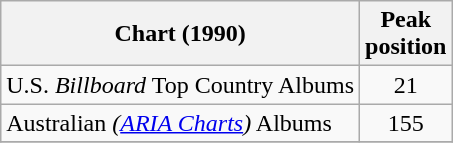<table class="wikitable">
<tr>
<th>Chart (1990)</th>
<th>Peak<br>position</th>
</tr>
<tr>
<td>U.S. <em>Billboard</em> Top Country Albums</td>
<td align="center">21</td>
</tr>
<tr>
<td>Australian <em>(<a href='#'>ARIA Charts</a>)</em> Albums</td>
<td align="center">155</td>
</tr>
<tr>
</tr>
</table>
